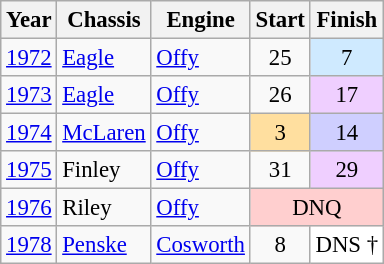<table class="wikitable" style="font-size: 95%;">
<tr>
<th>Year</th>
<th>Chassis</th>
<th>Engine</th>
<th>Start</th>
<th>Finish</th>
</tr>
<tr>
<td><a href='#'>1972</a></td>
<td><a href='#'>Eagle</a></td>
<td><a href='#'>Offy</a></td>
<td align=center>25</td>
<td align=center style="background:#CFEAFF;">7</td>
</tr>
<tr>
<td><a href='#'>1973</a></td>
<td><a href='#'>Eagle</a></td>
<td><a href='#'>Offy</a></td>
<td align=center>26</td>
<td align=center style="background:#EFCFFF;">17</td>
</tr>
<tr>
<td><a href='#'>1974</a></td>
<td><a href='#'>McLaren</a></td>
<td><a href='#'>Offy</a></td>
<td align=center style="background:#ffdf9f;">3</td>
<td align=center style="background:#CFCFFF;">14</td>
</tr>
<tr>
<td><a href='#'>1975</a></td>
<td>Finley</td>
<td><a href='#'>Offy</a></td>
<td align=center>31</td>
<td align=center style="background:#EFCFFF;">29</td>
</tr>
<tr>
<td><a href='#'>1976</a></td>
<td>Riley</td>
<td><a href='#'>Offy</a></td>
<td colspan=2 align=center style="background:#FFCFCF;">DNQ</td>
</tr>
<tr>
<td><a href='#'>1978</a></td>
<td><a href='#'>Penske</a></td>
<td><a href='#'>Cosworth</a></td>
<td align=center>8</td>
<td align=center style="background:#FFFFFF;">DNS †</td>
</tr>
</table>
